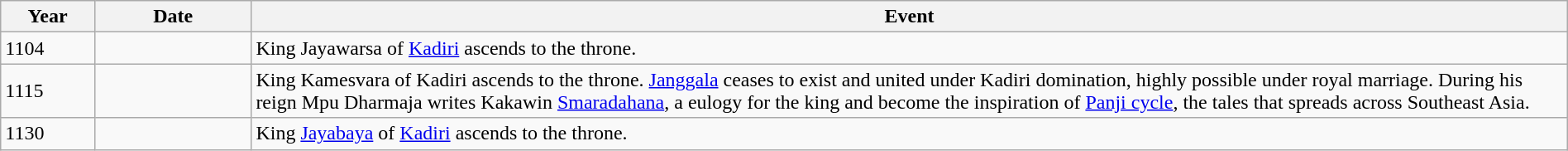<table class="wikitable" width="100%">
<tr>
<th style="width:6%">Year</th>
<th style="width:10%">Date</th>
<th>Event</th>
</tr>
<tr>
<td>1104</td>
<td></td>
<td>King Jayawarsa of <a href='#'>Kadiri</a> ascends to the throne.</td>
</tr>
<tr>
<td>1115</td>
<td></td>
<td>King Kamesvara of Kadiri ascends to the throne. <a href='#'>Janggala</a> ceases to exist and united under Kadiri domination, highly possible under royal marriage. During his reign Mpu Dharmaja writes Kakawin <a href='#'>Smaradahana</a>, a eulogy for the king and become the inspiration of <a href='#'>Panji cycle</a>, the tales that spreads across Southeast Asia.</td>
</tr>
<tr>
<td>1130</td>
<td></td>
<td>King <a href='#'>Jayabaya</a> of <a href='#'>Kadiri</a> ascends to the throne.</td>
</tr>
</table>
